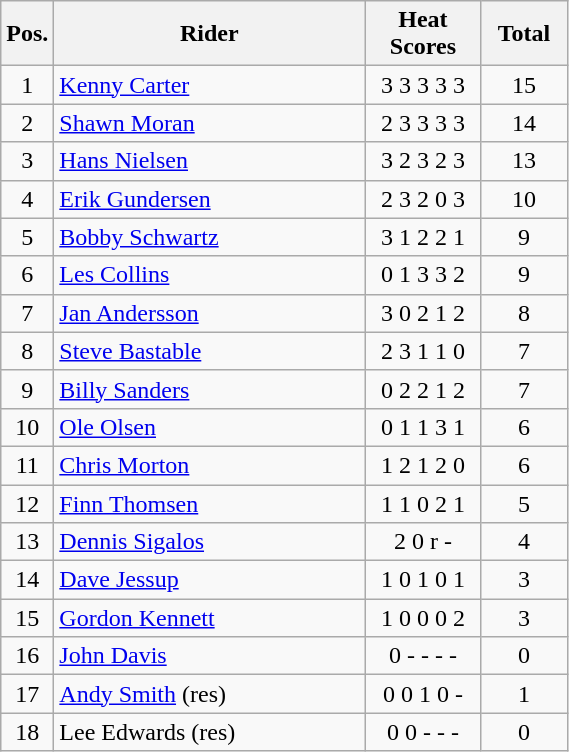<table class=wikitable>
<tr>
<th width=25px>Pos.</th>
<th width=200px>Rider</th>
<th width=70px>Heat Scores</th>
<th width=50px>Total</th>
</tr>
<tr align=center >
<td>1</td>
<td align=left> <a href='#'>Kenny Carter</a></td>
<td>3	3	3	3	3</td>
<td>15</td>
</tr>
<tr align=center>
<td>2</td>
<td align=left> <a href='#'>Shawn Moran</a></td>
<td>2	3	3	3	3</td>
<td>14</td>
</tr>
<tr align=center>
<td>3</td>
<td align=left> <a href='#'>Hans Nielsen</a></td>
<td>3	2	3	2	3</td>
<td>13</td>
</tr>
<tr align=center>
<td>4</td>
<td align=left> <a href='#'>Erik Gundersen</a></td>
<td>2	3	2	0	3</td>
<td>10</td>
</tr>
<tr align=center>
<td>5</td>
<td align=left> <a href='#'>Bobby Schwartz</a></td>
<td>3	1	2	2	1</td>
<td>9</td>
</tr>
<tr align=center>
<td>6</td>
<td align=left> <a href='#'>Les Collins</a></td>
<td>0	1	3	3	2</td>
<td>9</td>
</tr>
<tr align=center>
<td>7</td>
<td align=left> <a href='#'>Jan Andersson</a></td>
<td>3	0	2	1	2</td>
<td>8</td>
</tr>
<tr align=center>
<td>8</td>
<td align=left> <a href='#'>Steve Bastable</a></td>
<td>2	3	1	1	0</td>
<td>7</td>
</tr>
<tr align=center>
<td>9</td>
<td align=left> <a href='#'>Billy Sanders</a></td>
<td>0	2	2	1	2</td>
<td>7</td>
</tr>
<tr align=center>
<td>10</td>
<td align=left> <a href='#'>Ole Olsen</a></td>
<td>0	1	1	3	1</td>
<td>6</td>
</tr>
<tr align=center>
<td>11</td>
<td align=left> <a href='#'>Chris Morton</a></td>
<td>1	2	1	2	0</td>
<td>6</td>
</tr>
<tr align=center>
<td>12</td>
<td align=left> <a href='#'>Finn Thomsen</a></td>
<td>1	1	0	2	1</td>
<td>5</td>
</tr>
<tr align=center>
<td>13</td>
<td align=left> <a href='#'>Dennis Sigalos</a></td>
<td>2	0	r	-</td>
<td>4</td>
</tr>
<tr align=center>
<td>14</td>
<td align=left> <a href='#'>Dave Jessup</a></td>
<td>1	0	1	0	1</td>
<td>3</td>
</tr>
<tr align=center>
<td>15</td>
<td align=left> <a href='#'>Gordon Kennett</a></td>
<td>1	0	0	0	2</td>
<td>3</td>
</tr>
<tr align=center>
<td>16</td>
<td align=left> <a href='#'>John Davis</a></td>
<td>0	-	-	-	-</td>
<td>0</td>
</tr>
<tr align=center>
<td>17</td>
<td align=left> <a href='#'>Andy Smith</a> (res)</td>
<td>0	0	1	0	-</td>
<td>1</td>
</tr>
<tr align=center>
<td>18</td>
<td align=left> Lee Edwards (res)</td>
<td>0	0	-	-	-</td>
<td>0</td>
</tr>
</table>
